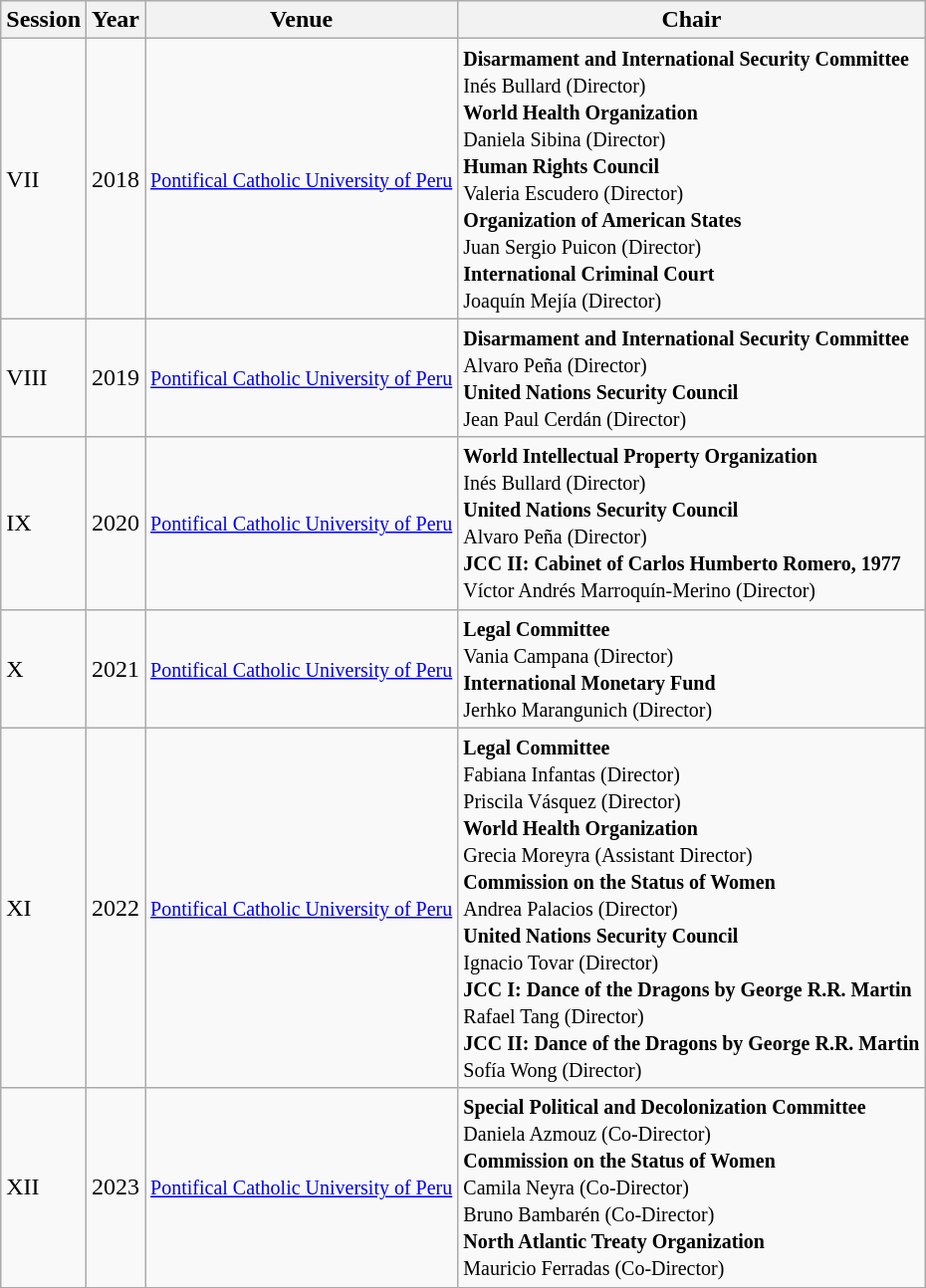<table class="wikitable">
<tr>
<th>Session</th>
<th>Year</th>
<th>Venue</th>
<th>Chair</th>
</tr>
<tr>
<td>VII</td>
<td>2018</td>
<td><small><a href='#'>Pontifical Catholic University of Peru</a></small></td>
<td><small><strong>Disarmament and International Security Committee</strong><br>Inés Bullard (Director)<br><strong>World Health Organization</strong><br>Daniela Sibina (Director)<br><strong>Human Rights Council</strong><br>Valeria Escudero (Director)<br><strong>Organization of American States</strong><br>Juan Sergio Puicon (Director)<br><strong>International Criminal Court</strong><br>Joaquín Mejía (Director)</small></td>
</tr>
<tr>
<td>VIII</td>
<td>2019</td>
<td><small><a href='#'>Pontifical Catholic University of Peru</a></small></td>
<td><small><strong>Disarmament and International Security Committee</strong><br>Alvaro Peña (Director)<br><strong>United Nations Security Council</strong><br>Jean Paul Cerdán (Director)</small></td>
</tr>
<tr>
<td>IX</td>
<td>2020</td>
<td><small><a href='#'>Pontifical Catholic University of Peru</a></small></td>
<td><small><strong>World Intellectual Property Organization</strong><br>Inés Bullard (Director)<br><strong>United Nations Security Council</strong><br> Alvaro Peña (Director)<br><strong>JCC II: Cabinet of Carlos Humberto Romero, 1977</strong><br>Víctor Andrés Marroquín-Merino (Director)</small></td>
</tr>
<tr>
<td>X</td>
<td>2021</td>
<td><small><a href='#'>Pontifical Catholic University of Peru</a></small></td>
<td><small><strong>Legal Committee</strong><br>Vania Campana (Director)<br><strong>International Monetary Fund</strong><br>Jerhko Marangunich (Director)</small></td>
</tr>
<tr>
<td>XI</td>
<td>2022</td>
<td><small><a href='#'>Pontifical Catholic University of Peru</a></small></td>
<td><small><strong>Legal Committee</strong><br>Fabiana Infantas (Director)<br>Priscila Vásquez (Director)<br><strong>World Health Organization</strong><br> Grecia Moreyra (Assistant Director)<br><strong>Commission on the Status of Women</strong><br>Andrea Palacios (Director)<br><strong>United Nations Security Council</strong><br>Ignacio Tovar (Director)<br><strong>JCC I: Dance of the Dragons by George R.R. Martin</strong><br>Rafael Tang (Director)<br><strong>JCC II: Dance of the Dragons by George R.R. Martin</strong><br>Sofía Wong (Director)</small></td>
</tr>
<tr>
<td>XII</td>
<td>2023</td>
<td><small><a href='#'>Pontifical Catholic University of Peru</a></small></td>
<td><small><strong>Special Political and Decolonization Committee</strong><br>Daniela Azmouz (Co-Director)<br><strong>Commission on the Status of Women</strong><br>Camila Neyra (Co-Director)<br>Bruno Bambarén (Co-Director)<br><strong>North Atlantic Treaty Organization</strong><br>Mauricio Ferradas (Co-Director)</small></td>
</tr>
</table>
